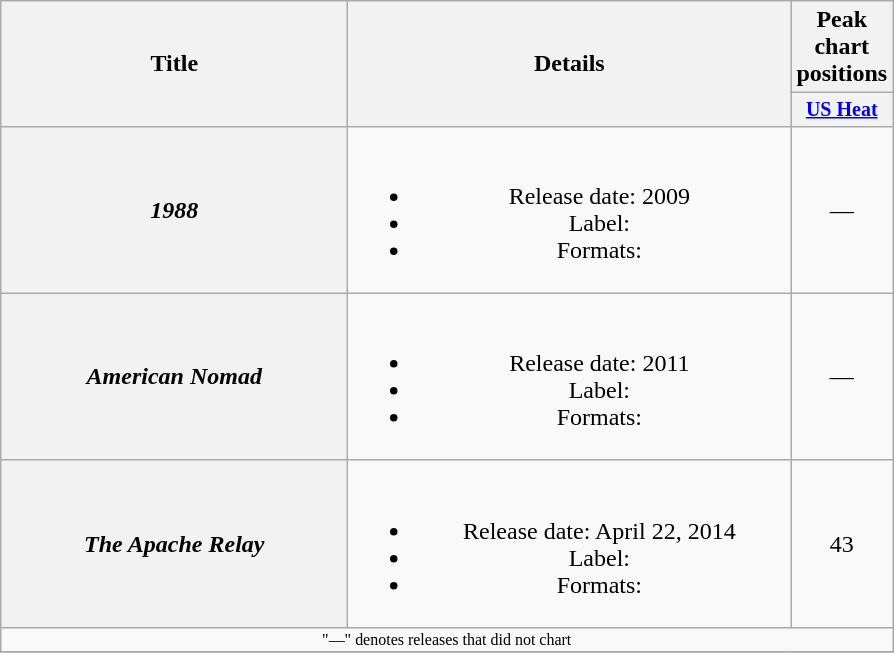<table class="wikitable plainrowheaders" style="text-align:center;">
<tr>
<th rowspan="2" style="width:14em;">Title</th>
<th rowspan="2" style="width:18em;">Details</th>
<th colspan="1">Peak chart positions</th>
</tr>
<tr style="font-size:smaller;">
<th width="35"><a href='#'>US Heat</a><br></th>
</tr>
<tr>
<th scope="row"><em>1988</em></th>
<td><br><ul><li>Release date: 2009</li><li>Label:</li><li>Formats:</li></ul></td>
<td>—</td>
</tr>
<tr>
<th scope="row"><em>American Nomad</em></th>
<td><br><ul><li>Release date: 2011</li><li>Label:</li><li>Formats:</li></ul></td>
<td>—</td>
</tr>
<tr>
<th scope="row"><em>The Apache Relay</em></th>
<td><br><ul><li>Release date: April 22, 2014</li><li>Label:</li><li>Formats:</li></ul></td>
<td>43</td>
</tr>
<tr>
<td colspan="10" style="font-size:8pt">"—" denotes releases that did not chart</td>
</tr>
<tr>
</tr>
</table>
